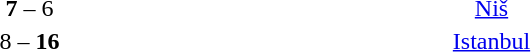<table style="text-align:center">
<tr>
<th width=200></th>
<th width=100></th>
<th width=200></th>
<th width=100></th>
</tr>
<tr>
<td align=right><strong></strong></td>
<td><strong>7</strong> – 6</td>
<td align=left></td>
<td><a href='#'>Niš</a></td>
</tr>
<tr>
<td align=right></td>
<td>8 – <strong>16</strong></td>
<td align=left><strong></strong></td>
<td><a href='#'>Istanbul</a></td>
</tr>
</table>
